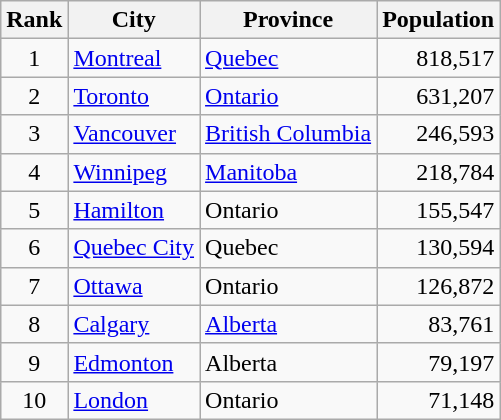<table class="wikitable sortable">
<tr>
<th>Rank</th>
<th>City</th>
<th>Province</th>
<th>Population</th>
</tr>
<tr>
<td align=center>1</td>
<td><a href='#'>Montreal</a></td>
<td><a href='#'>Quebec</a></td>
<td align=right>818,517</td>
</tr>
<tr>
<td align=center>2</td>
<td><a href='#'>Toronto</a></td>
<td><a href='#'>Ontario</a></td>
<td align=right>631,207</td>
</tr>
<tr>
<td align=center>3</td>
<td><a href='#'>Vancouver</a></td>
<td><a href='#'>British Columbia</a></td>
<td align=right>246,593</td>
</tr>
<tr>
<td align=center>4</td>
<td><a href='#'>Winnipeg</a></td>
<td><a href='#'>Manitoba</a></td>
<td align=right>218,784</td>
</tr>
<tr>
<td align=center>5</td>
<td><a href='#'>Hamilton</a></td>
<td>Ontario</td>
<td align=right>155,547</td>
</tr>
<tr>
<td align=center>6</td>
<td><a href='#'>Quebec City</a></td>
<td>Quebec</td>
<td align=right>130,594</td>
</tr>
<tr>
<td align=center>7</td>
<td><a href='#'>Ottawa</a></td>
<td>Ontario</td>
<td align=right>126,872</td>
</tr>
<tr>
<td align=center>8</td>
<td><a href='#'>Calgary</a></td>
<td><a href='#'>Alberta</a></td>
<td align=right>83,761</td>
</tr>
<tr>
<td align=center>9</td>
<td><a href='#'>Edmonton</a></td>
<td>Alberta</td>
<td align=right>79,197</td>
</tr>
<tr>
<td align=center>10</td>
<td><a href='#'>London</a></td>
<td>Ontario</td>
<td align=right>71,148</td>
</tr>
</table>
